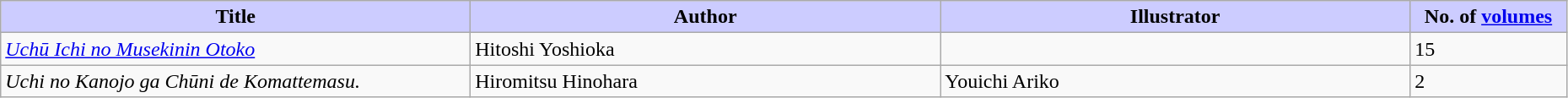<table class="wikitable" style="width: 98%;">
<tr>
<th width=30% style="background:#ccf;">Title</th>
<th width=30% style="background:#ccf;">Author</th>
<th width=30% style="background:#ccf;">Illustrator</th>
<th width=10% style="background:#ccf;">No. of <a href='#'>volumes</a></th>
</tr>
<tr>
<td><em><a href='#'>Uchū Ichi no Musekinin Otoko</a></em></td>
<td>Hitoshi Yoshioka</td>
<td></td>
<td>15</td>
</tr>
<tr>
<td><em>Uchi no Kanojo ga Chūni de Komattemasu.</em></td>
<td>Hiromitsu Hinohara</td>
<td>Youichi Ariko</td>
<td>2</td>
</tr>
</table>
